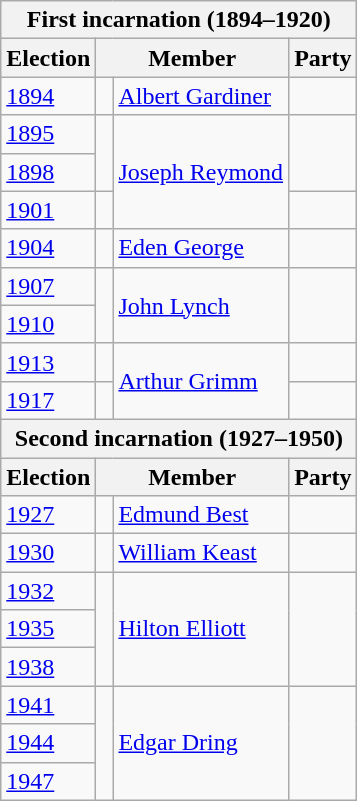<table class="wikitable">
<tr>
<th colspan="4">First incarnation (1894–1920)</th>
</tr>
<tr>
<th>Election</th>
<th colspan="2">Member</th>
<th>Party</th>
</tr>
<tr>
<td><a href='#'>1894</a></td>
<td> </td>
<td><a href='#'>Albert Gardiner</a></td>
<td></td>
</tr>
<tr>
<td><a href='#'>1895</a></td>
<td rowspan="2" > </td>
<td rowspan="3"><a href='#'>Joseph Reymond</a></td>
<td rowspan="2"></td>
</tr>
<tr>
<td><a href='#'>1898</a></td>
</tr>
<tr>
<td><a href='#'>1901</a></td>
<td> </td>
<td></td>
</tr>
<tr>
<td><a href='#'>1904</a></td>
<td> </td>
<td><a href='#'>Eden George</a></td>
<td></td>
</tr>
<tr>
<td><a href='#'>1907</a></td>
<td rowspan="2" > </td>
<td rowspan="2"><a href='#'>John Lynch</a></td>
<td rowspan="2"></td>
</tr>
<tr>
<td><a href='#'>1910</a></td>
</tr>
<tr>
<td><a href='#'>1913</a></td>
<td> </td>
<td rowspan="2"><a href='#'>Arthur Grimm</a></td>
<td></td>
</tr>
<tr>
<td><a href='#'>1917</a></td>
<td> </td>
<td></td>
</tr>
<tr>
<th colspan="4">Second incarnation (1927–1950)</th>
</tr>
<tr>
<th>Election</th>
<th colspan="2">Member</th>
<th>Party</th>
</tr>
<tr>
<td><a href='#'>1927</a></td>
<td> </td>
<td><a href='#'>Edmund Best</a></td>
<td></td>
</tr>
<tr>
<td><a href='#'>1930</a></td>
<td> </td>
<td><a href='#'>William Keast</a></td>
<td></td>
</tr>
<tr>
<td><a href='#'>1932</a></td>
<td rowspan="3" > </td>
<td rowspan="3"><a href='#'>Hilton Elliott</a></td>
<td rowspan="3"></td>
</tr>
<tr>
<td><a href='#'>1935</a></td>
</tr>
<tr>
<td><a href='#'>1938</a></td>
</tr>
<tr>
<td><a href='#'>1941</a></td>
<td rowspan="3" > </td>
<td rowspan="3"><a href='#'>Edgar Dring</a></td>
<td rowspan="3"></td>
</tr>
<tr>
<td><a href='#'>1944</a></td>
</tr>
<tr>
<td><a href='#'>1947</a></td>
</tr>
</table>
